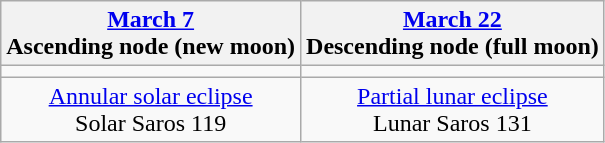<table class="wikitable">
<tr>
<th><a href='#'>March 7</a><br>Ascending node (new moon)</th>
<th><a href='#'>March 22</a><br>Descending node (full moon)</th>
</tr>
<tr>
<td></td>
<td></td>
</tr>
<tr align=center>
<td><a href='#'>Annular solar eclipse</a><br>Solar Saros 119</td>
<td><a href='#'>Partial lunar eclipse</a><br>Lunar Saros 131</td>
</tr>
</table>
